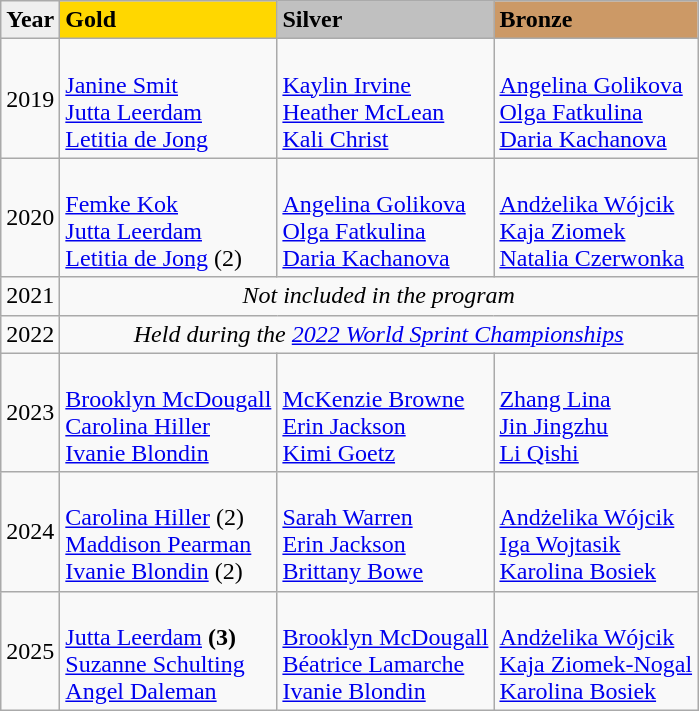<table class="wikitable">
<tr align="left" bgcolor="#efefef">
<td><strong>Year</strong></td>
<td bgcolor=gold><strong>Gold</strong></td>
<td bgcolor=silver><strong>Silver</strong></td>
<td bgcolor=cc9966><strong>Bronze</strong></td>
</tr>
<tr>
<td>2019</td>
<td><strong></strong> <br> <a href='#'>Janine Smit</a> <br> <a href='#'>Jutta Leerdam</a> <br> <a href='#'>Letitia de Jong</a></td>
<td><strong></strong> <br> <a href='#'>Kaylin Irvine</a> <br> <a href='#'>Heather McLean</a> <br> <a href='#'>Kali Christ</a></td>
<td><strong></strong> <br> <a href='#'>Angelina Golikova</a> <br> <a href='#'>Olga Fatkulina</a> <br> <a href='#'>Daria Kachanova</a></td>
</tr>
<tr>
<td>2020</td>
<td><strong></strong> <br> <a href='#'>Femke Kok</a> <br> <a href='#'>Jutta Leerdam</a> <br> <a href='#'>Letitia de Jong</a> (2)</td>
<td><strong></strong><br> <a href='#'>Angelina Golikova</a> <br> <a href='#'>Olga Fatkulina</a> <br> <a href='#'>Daria Kachanova</a></td>
<td><strong></strong> <br> <a href='#'>Andżelika Wójcik</a> <br> <a href='#'>Kaja Ziomek</a> <br> <a href='#'>Natalia Czerwonka</a></td>
</tr>
<tr>
<td>2021</td>
<td align="center" colspan="3"><em>Not included in the program</em></td>
</tr>
<tr>
<td>2022</td>
<td align="center" colspan="3"><em>Held during the <a href='#'>2022 World Sprint Championships</a></em></td>
</tr>
<tr>
<td>2023</td>
<td><strong></strong> <br> <a href='#'>Brooklyn McDougall</a> <br> <a href='#'>Carolina Hiller</a> <br> <a href='#'>Ivanie Blondin</a></td>
<td><strong></strong><br> <a href='#'>McKenzie Browne</a> <br> <a href='#'>Erin Jackson</a> <br> <a href='#'>Kimi Goetz</a></td>
<td><strong></strong> <br> <a href='#'>Zhang Lina</a> <br> <a href='#'>Jin Jingzhu</a> <br> <a href='#'>Li Qishi</a></td>
</tr>
<tr>
<td>2024</td>
<td><strong></strong> <br> <a href='#'>Carolina Hiller</a> (2) <br> <a href='#'>Maddison Pearman</a> <br> <a href='#'>Ivanie Blondin</a> (2)</td>
<td><strong></strong><br> <a href='#'>Sarah Warren</a> <br> <a href='#'>Erin Jackson</a> <br> <a href='#'>Brittany Bowe</a></td>
<td><strong></strong> <br> <a href='#'>Andżelika Wójcik</a> <br> <a href='#'>Iga Wojtasik</a> <br> <a href='#'>Karolina Bosiek</a></td>
</tr>
<tr>
<td>2025</td>
<td><strong></strong> <br> <a href='#'>Jutta Leerdam</a> <strong>(3)</strong> <br> <a href='#'>Suzanne Schulting</a> <br> <a href='#'>Angel Daleman</a></td>
<td><strong></strong> <br> <a href='#'>Brooklyn McDougall</a> <br> <a href='#'>Béatrice Lamarche</a> <br> <a href='#'>Ivanie Blondin</a></td>
<td><strong></strong> <br> <a href='#'>Andżelika Wójcik</a> <br> <a href='#'>Kaja Ziomek-Nogal</a> <br> <a href='#'>Karolina Bosiek</a></td>
</tr>
</table>
